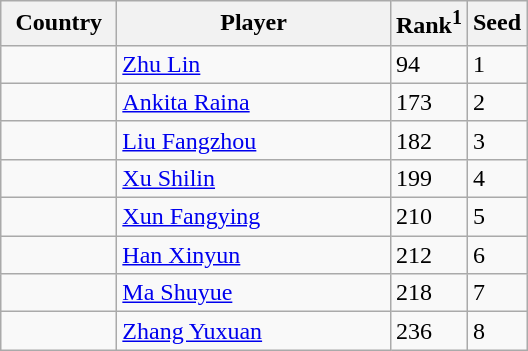<table class="sortable wikitable">
<tr>
<th width="70">Country</th>
<th width="175">Player</th>
<th>Rank<sup>1</sup></th>
<th>Seed</th>
</tr>
<tr>
<td></td>
<td><a href='#'>Zhu Lin</a></td>
<td>94</td>
<td>1</td>
</tr>
<tr>
<td></td>
<td><a href='#'>Ankita Raina</a></td>
<td>173</td>
<td>2</td>
</tr>
<tr>
<td></td>
<td><a href='#'>Liu Fangzhou</a></td>
<td>182</td>
<td>3</td>
</tr>
<tr>
<td></td>
<td><a href='#'>Xu Shilin</a></td>
<td>199</td>
<td>4</td>
</tr>
<tr>
<td></td>
<td><a href='#'>Xun Fangying</a></td>
<td>210</td>
<td>5</td>
</tr>
<tr>
<td></td>
<td><a href='#'>Han Xinyun</a></td>
<td>212</td>
<td>6</td>
</tr>
<tr>
<td></td>
<td><a href='#'>Ma Shuyue</a></td>
<td>218</td>
<td>7</td>
</tr>
<tr>
<td></td>
<td><a href='#'>Zhang Yuxuan</a></td>
<td>236</td>
<td>8</td>
</tr>
</table>
